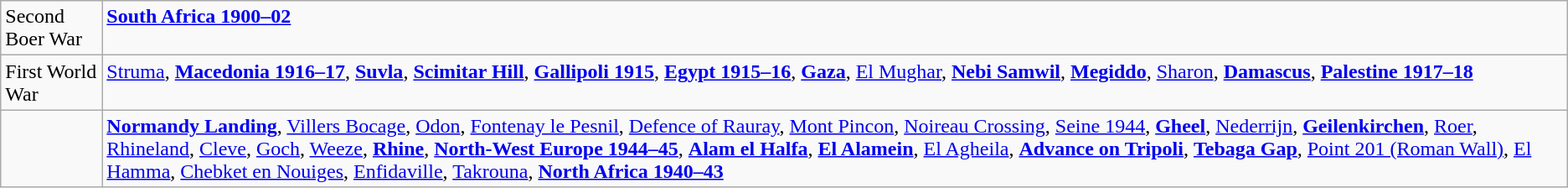<table class="wikitable">
<tr valign=top>
<td>Second Boer War</td>
<td><strong><a href='#'>South Africa 1900–02</a></strong></td>
</tr>
<tr valign=top>
<td>First World War</td>
<td><a href='#'>Struma</a>, <strong><a href='#'>Macedonia 1916–17</a></strong>, <strong><a href='#'>Suvla</a></strong>, <strong><a href='#'>Scimitar Hill</a></strong>, <strong><a href='#'>Gallipoli 1915</a></strong>, <strong><a href='#'>Egypt 1915–16</a></strong>, <strong><a href='#'>Gaza</a></strong>, <a href='#'>El Mughar</a>, <strong><a href='#'>Nebi Samwil</a></strong>, <strong><a href='#'>Megiddo</a></strong>, <a href='#'>Sharon</a>, <strong><a href='#'>Damascus</a></strong>, <strong><a href='#'>Palestine 1917–18</a></strong></td>
</tr>
<tr valign=top>
<td></td>
<td><strong><a href='#'>Normandy Landing</a></strong>, <a href='#'>Villers Bocage</a>, <a href='#'>Odon</a>, <a href='#'>Fontenay le Pesnil</a>, <a href='#'>Defence of Rauray</a>, <a href='#'>Mont Pincon</a>, <a href='#'>Noireau Crossing</a>, <a href='#'>Seine 1944</a>, <strong><a href='#'>Gheel</a></strong>, <a href='#'>Nederrijn</a>, <strong><a href='#'>Geilenkirchen</a></strong>, <a href='#'>Roer</a>, <a href='#'>Rhineland</a>, <a href='#'>Cleve</a>, <a href='#'>Goch</a>, <a href='#'>Weeze</a>, <strong><a href='#'>Rhine</a></strong>, <strong><a href='#'>North-West Europe 1944–45</a></strong>, <strong><a href='#'>Alam el Halfa</a></strong>, <strong><a href='#'>El Alamein</a></strong>, <a href='#'>El Agheila</a>, <strong><a href='#'>Advance on Tripoli</a></strong>, <strong><a href='#'>Tebaga Gap</a></strong>, <a href='#'>Point 201 (Roman Wall)</a>, <a href='#'>El Hamma</a>, <a href='#'>Chebket en Nouiges</a>, <a href='#'>Enfidaville</a>, <a href='#'>Takrouna</a>, <strong><a href='#'>North Africa 1940–43</a></strong></td>
</tr>
</table>
